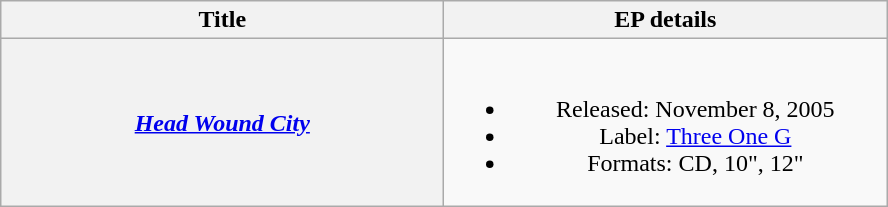<table class="wikitable plainrowheaders" style="text-align:center;">
<tr>
<th scope="col" style="width:18em;">Title</th>
<th scope="col" style="width:18em;">EP details</th>
</tr>
<tr>
<th scope="row"><em><a href='#'>Head Wound City</a></em></th>
<td><br><ul><li>Released: November 8, 2005</li><li>Label: <a href='#'>Three One G</a></li><li>Formats: CD, 10", 12"</li></ul></td>
</tr>
</table>
